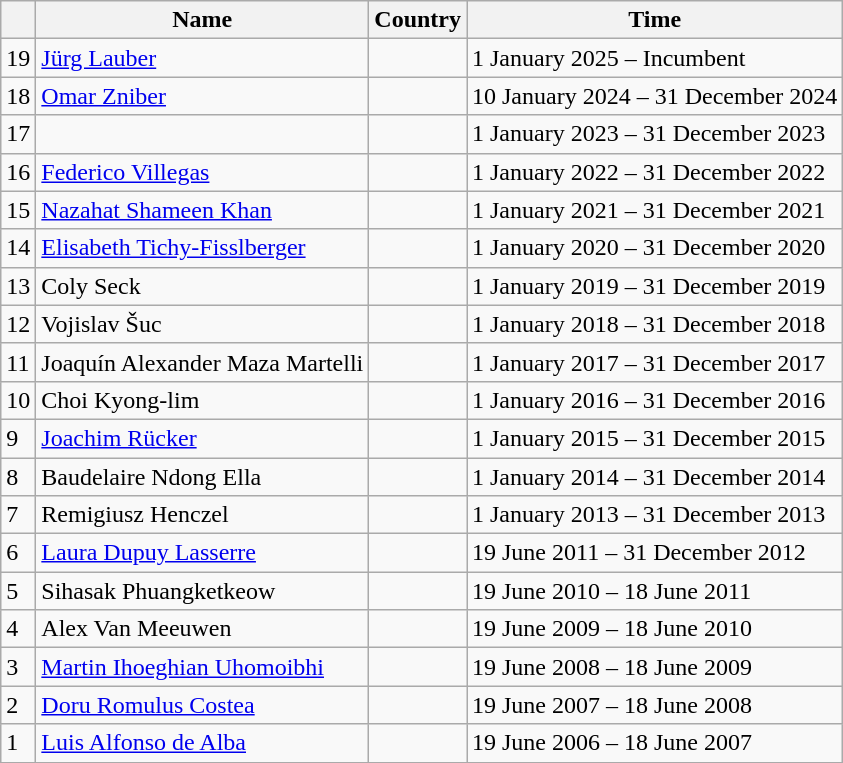<table class="wikitable">
<tr>
<th></th>
<th>Name</th>
<th>Country</th>
<th>Time</th>
</tr>
<tr>
<td>19</td>
<td><a href='#'>Jürg Lauber</a></td>
<td></td>
<td>1 January 2025 – Incumbent</td>
</tr>
<tr>
<td>18</td>
<td><a href='#'>Omar Zniber</a></td>
<td></td>
<td>10 January 2024 – 31 December 2024</td>
</tr>
<tr>
<td>17</td>
<td></td>
<td></td>
<td>1 January 2023 – 31 December 2023</td>
</tr>
<tr>
<td>16</td>
<td><a href='#'>Federico Villegas</a></td>
<td></td>
<td>1 January 2022 – 31 December 2022</td>
</tr>
<tr>
<td>15</td>
<td><a href='#'>Nazahat Shameen Khan</a></td>
<td></td>
<td>1 January 2021 – 31 December 2021</td>
</tr>
<tr>
<td>14</td>
<td><a href='#'>Elisabeth Tichy-Fisslberger</a></td>
<td></td>
<td>1 January 2020 – 31 December 2020</td>
</tr>
<tr>
<td>13</td>
<td>Coly Seck</td>
<td></td>
<td>1 January 2019 – 31 December 2019</td>
</tr>
<tr>
<td>12</td>
<td>Vojislav Šuc</td>
<td></td>
<td>1 January 2018 – 31 December 2018</td>
</tr>
<tr>
<td>11</td>
<td>Joaquín Alexander Maza Martelli</td>
<td></td>
<td>1 January 2017 – 31 December 2017</td>
</tr>
<tr>
<td>10</td>
<td>Choi Kyong-lim</td>
<td></td>
<td>1 January 2016 – 31 December 2016</td>
</tr>
<tr>
<td>9</td>
<td><a href='#'>Joachim Rücker</a></td>
<td></td>
<td>1 January 2015 – 31 December 2015</td>
</tr>
<tr>
<td>8</td>
<td>Baudelaire Ndong Ella</td>
<td></td>
<td>1 January 2014 – 31 December 2014</td>
</tr>
<tr>
<td>7</td>
<td>Remigiusz Henczel</td>
<td></td>
<td>1 January 2013 – 31 December 2013</td>
</tr>
<tr>
<td>6</td>
<td><a href='#'>Laura Dupuy Lasserre</a></td>
<td></td>
<td>19 June 2011 – 31 December 2012</td>
</tr>
<tr>
<td>5</td>
<td>Sihasak Phuangketkeow</td>
<td></td>
<td>19 June 2010 – 18 June 2011</td>
</tr>
<tr>
<td>4</td>
<td>Alex Van Meeuwen</td>
<td></td>
<td>19 June 2009 – 18 June 2010</td>
</tr>
<tr>
<td>3</td>
<td><a href='#'>Martin Ihoeghian Uhomoibhi</a></td>
<td></td>
<td>19 June 2008 – 18 June 2009</td>
</tr>
<tr>
<td>2</td>
<td><a href='#'>Doru Romulus Costea</a></td>
<td></td>
<td>19 June 2007 – 18 June 2008</td>
</tr>
<tr>
<td>1</td>
<td><a href='#'>Luis Alfonso de Alba</a></td>
<td></td>
<td>19 June 2006 – 18 June 2007</td>
</tr>
<tr>
</tr>
</table>
